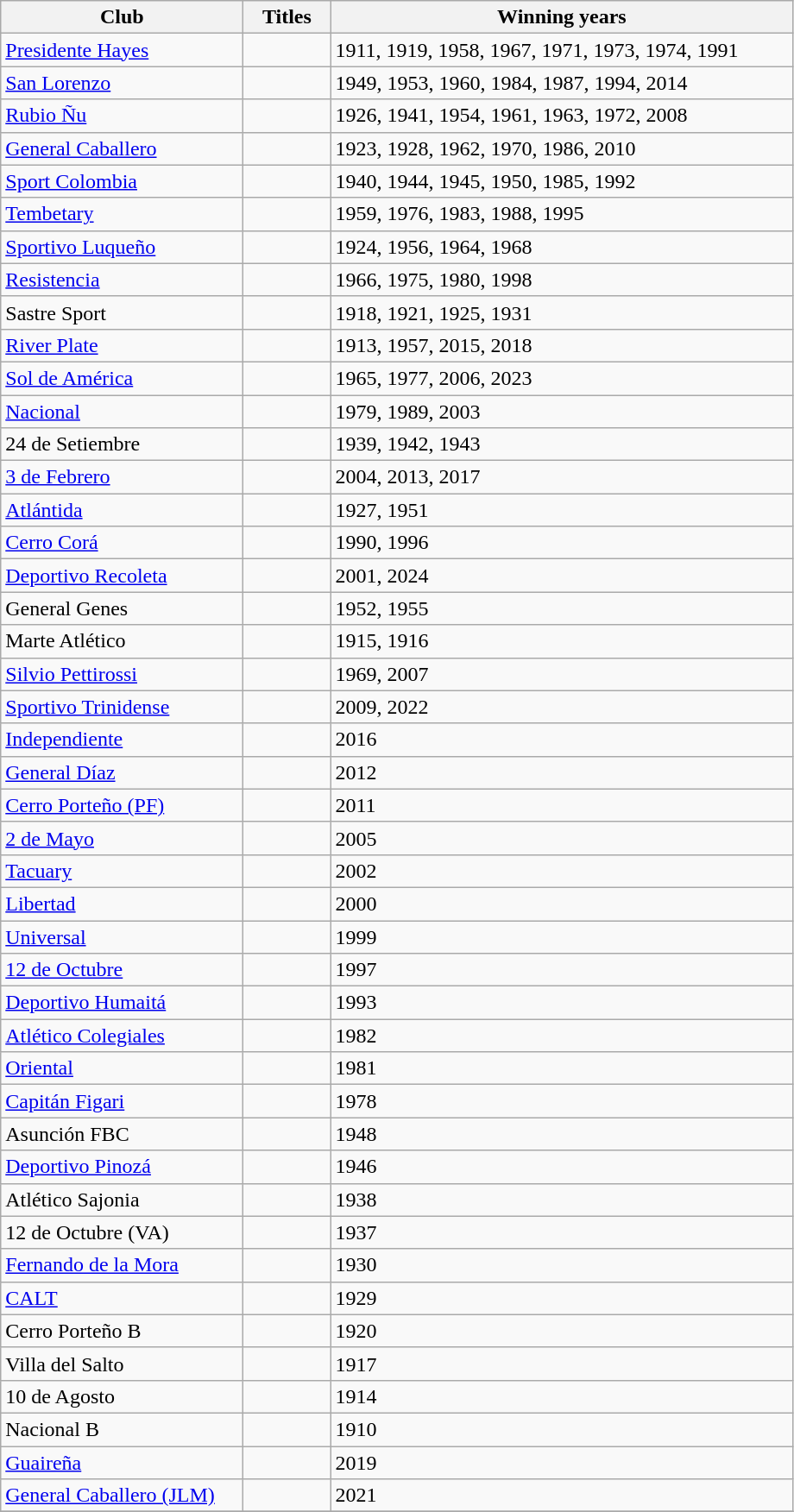<table class="wikitable sortable">
<tr>
<th width=180px>Club</th>
<th width=60px>Titles</th>
<th width=350px>Winning years</th>
</tr>
<tr>
<td><a href='#'>Presidente Hayes</a></td>
<td></td>
<td>1911, 1919, 1958, 1967, 1971, 1973, 1974, 1991</td>
</tr>
<tr>
<td><a href='#'>San Lorenzo</a></td>
<td></td>
<td>1949, 1953, 1960, 1984, 1987, 1994, 2014</td>
</tr>
<tr>
<td><a href='#'>Rubio Ñu</a></td>
<td></td>
<td>1926, 1941, 1954, 1961, 1963, 1972, 2008</td>
</tr>
<tr>
<td><a href='#'>General Caballero</a></td>
<td></td>
<td>1923, 1928, 1962, 1970, 1986, 2010</td>
</tr>
<tr>
<td><a href='#'>Sport Colombia</a></td>
<td></td>
<td>1940, 1944, 1945, 1950, 1985, 1992</td>
</tr>
<tr>
<td><a href='#'>Tembetary</a></td>
<td></td>
<td>1959, 1976, 1983, 1988, 1995</td>
</tr>
<tr>
<td><a href='#'>Sportivo Luqueño</a></td>
<td></td>
<td>1924, 1956, 1964, 1968</td>
</tr>
<tr>
<td><a href='#'>Resistencia</a></td>
<td></td>
<td>1966, 1975, 1980, 1998</td>
</tr>
<tr>
<td>Sastre Sport</td>
<td></td>
<td>1918, 1921, 1925, 1931</td>
</tr>
<tr>
<td><a href='#'>River Plate</a></td>
<td></td>
<td>1913, 1957, 2015, 2018</td>
</tr>
<tr>
<td><a href='#'>Sol de América</a></td>
<td></td>
<td>1965, 1977, 2006, 2023</td>
</tr>
<tr>
<td><a href='#'>Nacional</a></td>
<td></td>
<td>1979, 1989, 2003</td>
</tr>
<tr>
<td>24 de Setiembre</td>
<td></td>
<td>1939, 1942, 1943</td>
</tr>
<tr>
<td><a href='#'>3 de Febrero</a></td>
<td></td>
<td>2004, 2013, 2017</td>
</tr>
<tr>
<td><a href='#'>Atlántida</a></td>
<td></td>
<td>1927, 1951</td>
</tr>
<tr>
<td><a href='#'>Cerro Corá</a></td>
<td></td>
<td>1990, 1996</td>
</tr>
<tr>
<td><a href='#'>Deportivo Recoleta</a></td>
<td></td>
<td>2001, 2024</td>
</tr>
<tr>
<td>General Genes</td>
<td></td>
<td>1952, 1955</td>
</tr>
<tr>
<td>Marte Atlético</td>
<td></td>
<td>1915, 1916</td>
</tr>
<tr>
<td><a href='#'>Silvio Pettirossi</a></td>
<td></td>
<td>1969, 2007</td>
</tr>
<tr>
<td><a href='#'>Sportivo Trinidense</a></td>
<td></td>
<td>2009, 2022</td>
</tr>
<tr>
<td><a href='#'>Independiente</a></td>
<td></td>
<td>2016</td>
</tr>
<tr>
<td><a href='#'>General Díaz</a></td>
<td></td>
<td>2012</td>
</tr>
<tr>
<td><a href='#'>Cerro Porteño (PF)</a></td>
<td></td>
<td>2011</td>
</tr>
<tr>
<td><a href='#'>2 de Mayo</a></td>
<td></td>
<td>2005</td>
</tr>
<tr>
<td><a href='#'>Tacuary</a></td>
<td></td>
<td>2002</td>
</tr>
<tr>
<td><a href='#'>Libertad</a></td>
<td></td>
<td>2000</td>
</tr>
<tr>
<td><a href='#'>Universal</a></td>
<td></td>
<td>1999</td>
</tr>
<tr>
<td><a href='#'>12 de Octubre</a></td>
<td></td>
<td>1997</td>
</tr>
<tr>
<td><a href='#'>Deportivo Humaitá</a></td>
<td></td>
<td>1993</td>
</tr>
<tr>
<td><a href='#'>Atlético Colegiales</a></td>
<td></td>
<td>1982</td>
</tr>
<tr>
<td><a href='#'>Oriental</a></td>
<td></td>
<td>1981</td>
</tr>
<tr>
<td><a href='#'>Capitán Figari</a></td>
<td></td>
<td>1978</td>
</tr>
<tr>
<td>Asunción FBC</td>
<td></td>
<td>1948</td>
</tr>
<tr>
<td><a href='#'>Deportivo Pinozá</a></td>
<td></td>
<td>1946</td>
</tr>
<tr>
<td>Atlético Sajonia</td>
<td></td>
<td>1938</td>
</tr>
<tr>
<td>12 de Octubre (VA)</td>
<td></td>
<td>1937</td>
</tr>
<tr>
<td><a href='#'>Fernando de la Mora</a></td>
<td></td>
<td>1930</td>
</tr>
<tr>
<td><a href='#'>CALT</a></td>
<td></td>
<td>1929</td>
</tr>
<tr>
<td>Cerro Porteño B</td>
<td></td>
<td>1920</td>
</tr>
<tr>
<td>Villa del Salto</td>
<td></td>
<td>1917</td>
</tr>
<tr>
<td>10 de Agosto</td>
<td></td>
<td>1914</td>
</tr>
<tr>
<td>Nacional B</td>
<td></td>
<td>1910</td>
</tr>
<tr>
<td><a href='#'>Guaireña</a></td>
<td></td>
<td>2019</td>
</tr>
<tr>
<td><a href='#'>General Caballero (JLM)</a></td>
<td></td>
<td>2021</td>
</tr>
<tr>
</tr>
</table>
